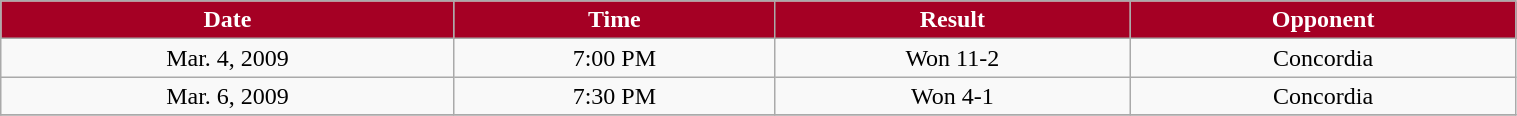<table class="wikitable" width="80%">
<tr align="center"  style="background:#A50024;color:white;">
<td><strong>Date</strong></td>
<td><strong>Time</strong></td>
<td><strong>Result</strong></td>
<td><strong>Opponent</strong></td>
</tr>
<tr align="center" bgcolor="">
<td>Mar. 4, 2009</td>
<td>7:00 PM</td>
<td>Won 11-2</td>
<td>Concordia</td>
</tr>
<tr align="center" bgcolor="">
<td>Mar. 6, 2009</td>
<td>7:30 PM</td>
<td>Won 4-1</td>
<td>Concordia</td>
</tr>
<tr align="center" bgcolor="">
</tr>
</table>
